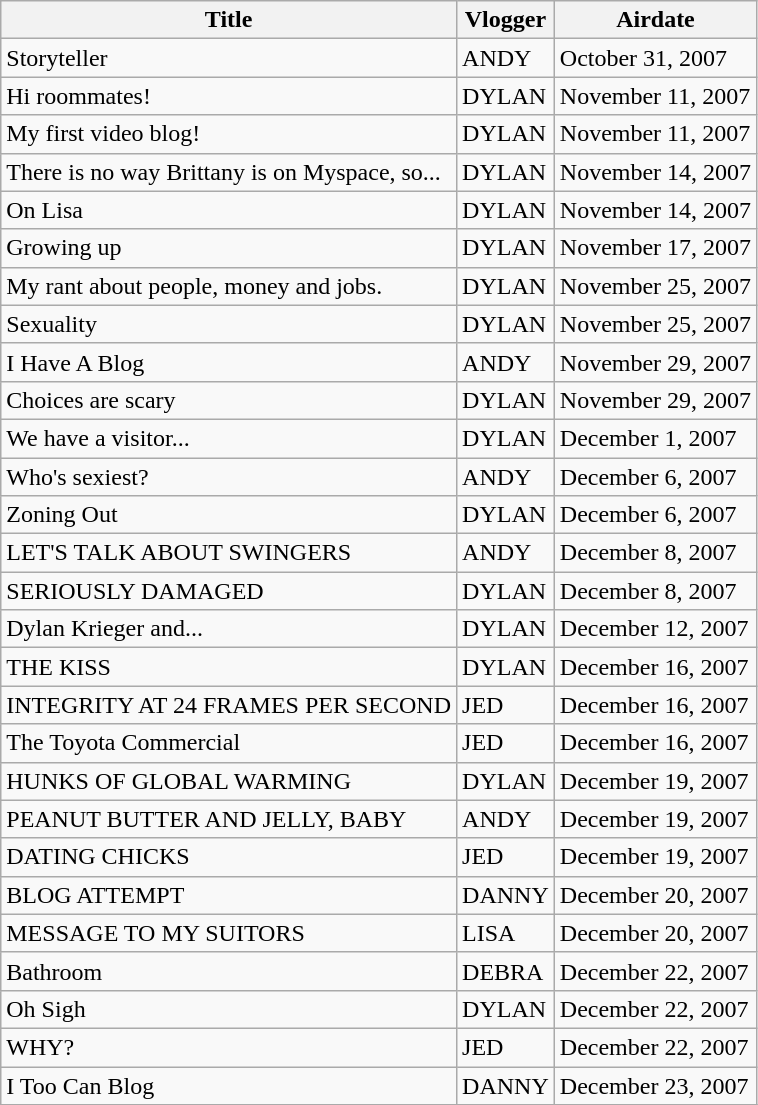<table class="wikitable plainrowheaders sortable">
<tr>
<th>Title</th>
<th>Vlogger</th>
<th>Airdate</th>
</tr>
<tr>
<td>Storyteller</td>
<td><span>A<span>NDY</span></span></td>
<td>October 31, 2007</td>
</tr>
<tr>
<td>Hi roommates!</td>
<td><span>D<span>YLAN</span></span></td>
<td>November 11, 2007</td>
</tr>
<tr>
<td>My first video blog!</td>
<td><span>D<span>YLAN</span></span></td>
<td>November 11, 2007</td>
</tr>
<tr>
<td>There is no way Brittany is on Myspace, so...</td>
<td><span>D<span>YLAN</span></span></td>
<td>November 14, 2007</td>
</tr>
<tr>
<td>On Lisa</td>
<td><span>D<span>YLAN</span></span></td>
<td>November 14, 2007</td>
</tr>
<tr>
<td>Growing up</td>
<td><span>D<span>YLAN</span></span></td>
<td>November 17, 2007</td>
</tr>
<tr>
<td>My rant about people, money and jobs.</td>
<td><span>D<span>YLAN</span></span></td>
<td>November 25, 2007</td>
</tr>
<tr>
<td>Sexuality</td>
<td><span>D<span>YLAN</span></span></td>
<td>November 25, 2007</td>
</tr>
<tr>
<td>I Have A Blog</td>
<td><span>A<span>NDY</span></span></td>
<td>November 29, 2007</td>
</tr>
<tr>
<td>Choices are scary</td>
<td><span>D<span>YLAN</span></span></td>
<td>November 29, 2007</td>
</tr>
<tr>
<td>We have a visitor...</td>
<td><span>D<span>YLAN</span></span></td>
<td>December 1, 2007</td>
</tr>
<tr>
<td>Who's sexiest?</td>
<td><span>A<span>NDY</span></span></td>
<td>December 6, 2007</td>
</tr>
<tr>
<td>Zoning Out</td>
<td><span>D<span>YLAN</span></span></td>
<td>December 6, 2007</td>
</tr>
<tr>
<td>LET'S TALK ABOUT SWINGERS</td>
<td><span>A<span>NDY</span></span></td>
<td>December 8, 2007</td>
</tr>
<tr>
<td>SERIOUSLY DAMAGED</td>
<td><span>D<span>YLAN</span></span></td>
<td>December 8, 2007</td>
</tr>
<tr>
<td>Dylan Krieger and...</td>
<td><span>D<span>YLAN</span></span></td>
<td>December 12, 2007</td>
</tr>
<tr>
<td>THE KISS</td>
<td><span>D<span>YLAN</span></span></td>
<td>December 16, 2007</td>
</tr>
<tr>
<td>INTEGRITY AT 24 FRAMES PER SECOND</td>
<td><span>J<span>ED</span></span></td>
<td>December 16, 2007</td>
</tr>
<tr>
<td>The Toyota Commercial</td>
<td><span>J<span>ED</span></span></td>
<td>December 16, 2007</td>
</tr>
<tr>
<td>HUNKS OF GLOBAL WARMING</td>
<td><span>D<span>YLAN</span></span></td>
<td>December 19, 2007</td>
</tr>
<tr>
<td>PEANUT BUTTER AND JELLY, BABY</td>
<td><span>A<span>NDY</span></span></td>
<td>December 19, 2007</td>
</tr>
<tr>
<td>DATING CHICKS</td>
<td><span>J<span>ED</span></span></td>
<td>December 19, 2007</td>
</tr>
<tr>
<td>BLOG ATTEMPT</td>
<td><span>D<span>ANNY</span></span></td>
<td>December 20, 2007</td>
</tr>
<tr>
<td>MESSAGE TO MY SUITORS</td>
<td><span>L<span>ISA</span></span></td>
<td>December 20, 2007</td>
</tr>
<tr>
<td>Bathroom</td>
<td><span>D<span>EBRA</span></span></td>
<td>December 22, 2007</td>
</tr>
<tr>
<td>Oh Sigh</td>
<td><span>D<span>YLAN</span></span></td>
<td>December 22, 2007</td>
</tr>
<tr>
<td>WHY?</td>
<td><span>J<span>ED</span></span></td>
<td>December 22, 2007</td>
</tr>
<tr>
<td>I Too Can Blog</td>
<td><span>D<span>ANNY</span></span></td>
<td>December 23, 2007</td>
</tr>
<tr>
</tr>
</table>
